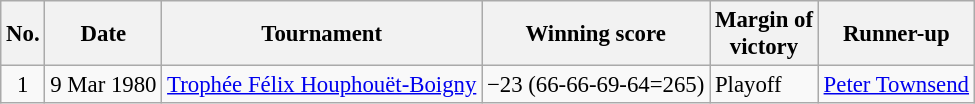<table class="wikitable" style="font-size:95%;">
<tr>
<th>No.</th>
<th>Date</th>
<th>Tournament</th>
<th>Winning score</th>
<th>Margin of<br>victory</th>
<th>Runner-up</th>
</tr>
<tr>
<td align=center>1</td>
<td align=right>9 Mar 1980</td>
<td><a href='#'>Trophée Félix Houphouët-Boigny</a></td>
<td>−23 (66-66-69-64=265)</td>
<td>Playoff</td>
<td> <a href='#'>Peter Townsend</a></td>
</tr>
</table>
